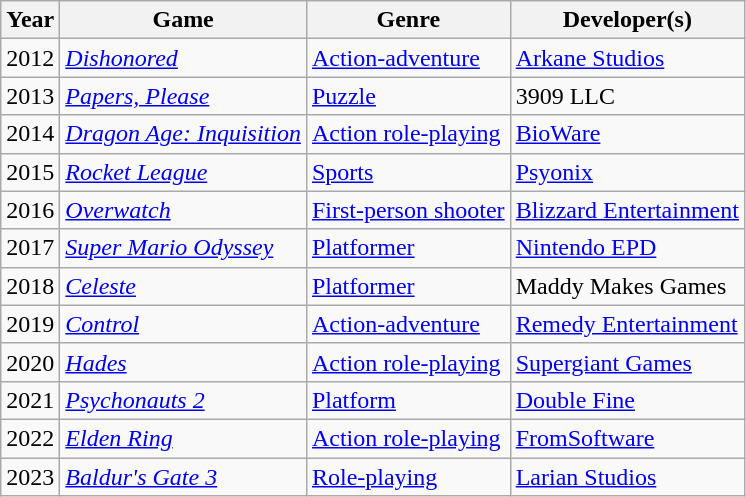<table class="wikitable">
<tr>
<th>Year</th>
<th>Game</th>
<th>Genre</th>
<th>Developer(s)</th>
</tr>
<tr>
<td>2012</td>
<td><em><a href='#'>Dishonored</a></em></td>
<td><a href='#'>Action-adventure</a></td>
<td><a href='#'>Arkane Studios</a></td>
</tr>
<tr>
<td>2013</td>
<td><em><a href='#'>Papers, Please</a></em></td>
<td><a href='#'>Puzzle</a></td>
<td>3909 LLC</td>
</tr>
<tr>
<td>2014</td>
<td><em><a href='#'>Dragon Age: Inquisition</a></em></td>
<td><a href='#'>Action role-playing</a></td>
<td><a href='#'>BioWare</a></td>
</tr>
<tr>
<td>2015</td>
<td><em><a href='#'>Rocket League</a></em></td>
<td><a href='#'>Sports</a></td>
<td><a href='#'>Psyonix</a></td>
</tr>
<tr>
<td>2016</td>
<td><em><a href='#'>Overwatch</a></em></td>
<td><a href='#'>First-person shooter</a></td>
<td><a href='#'>Blizzard Entertainment</a></td>
</tr>
<tr>
<td>2017</td>
<td><em><a href='#'>Super Mario Odyssey</a></em></td>
<td><a href='#'>Platformer</a></td>
<td><a href='#'>Nintendo EPD</a></td>
</tr>
<tr>
<td>2018</td>
<td><em><a href='#'>Celeste</a></em></td>
<td><a href='#'>Platformer</a></td>
<td>Maddy Makes Games</td>
</tr>
<tr>
<td>2019</td>
<td><em><a href='#'>Control</a></em></td>
<td><a href='#'>Action-adventure</a></td>
<td><a href='#'>Remedy Entertainment</a></td>
</tr>
<tr>
<td>2020</td>
<td><em><a href='#'>Hades</a></em></td>
<td><a href='#'>Action role-playing</a></td>
<td><a href='#'>Supergiant Games</a></td>
</tr>
<tr>
<td>2021</td>
<td><em><a href='#'>Psychonauts 2</a></em></td>
<td><a href='#'>Platform</a></td>
<td><a href='#'>Double Fine</a></td>
</tr>
<tr>
<td>2022</td>
<td><em><a href='#'>Elden Ring</a></em></td>
<td><a href='#'>Action role-playing</a></td>
<td><a href='#'>FromSoftware</a></td>
</tr>
<tr>
<td>2023</td>
<td><em><a href='#'>Baldur's Gate 3</a></em></td>
<td><a href='#'>Role-playing</a></td>
<td><a href='#'>Larian Studios</a></td>
</tr>
</table>
